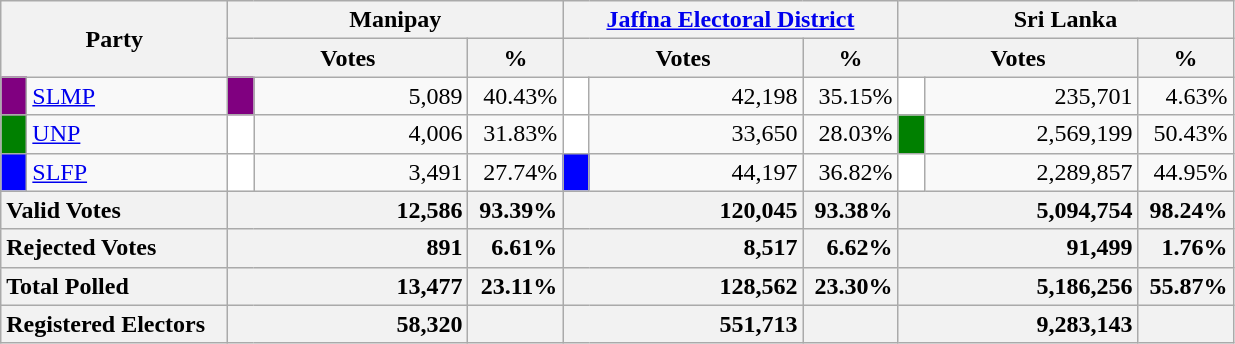<table class="wikitable">
<tr>
<th colspan="2" width="144px"rowspan="2">Party</th>
<th colspan="3" width="216px">Manipay</th>
<th colspan="3" width="216px"><a href='#'>Jaffna Electoral District</a></th>
<th colspan="3" width="216px">Sri Lanka</th>
</tr>
<tr>
<th colspan="2" width="144px">Votes</th>
<th>%</th>
<th colspan="2" width="144px">Votes</th>
<th>%</th>
<th colspan="2" width="144px">Votes</th>
<th>%</th>
</tr>
<tr>
<td style="background-color:purple;" width="10px"></td>
<td style="text-align:left;"><a href='#'>SLMP</a></td>
<td style="background-color:purple;" width="10px"></td>
<td style="text-align:right;">5,089</td>
<td style="text-align:right;">40.43%</td>
<td style="background-color:white;" width="10px"></td>
<td style="text-align:right;">42,198</td>
<td style="text-align:right;">35.15%</td>
<td style="background-color:white;" width="10px"></td>
<td style="text-align:right;">235,701</td>
<td style="text-align:right;">4.63%</td>
</tr>
<tr>
<td style="background-color:green;" width="10px"></td>
<td style="text-align:left;"><a href='#'>UNP</a></td>
<td style="background-color:white;" width="10px"></td>
<td style="text-align:right;">4,006</td>
<td style="text-align:right;">31.83%</td>
<td style="background-color:white;" width="10px"></td>
<td style="text-align:right;">33,650</td>
<td style="text-align:right;">28.03%</td>
<td style="background-color:green;" width="10px"></td>
<td style="text-align:right;">2,569,199</td>
<td style="text-align:right;">50.43%</td>
</tr>
<tr>
<td style="background-color:blue;" width="10px"></td>
<td style="text-align:left;"><a href='#'>SLFP</a></td>
<td style="background-color:white;" width="10px"></td>
<td style="text-align:right;">3,491</td>
<td style="text-align:right;">27.74%</td>
<td style="background-color:blue;" width="10px"></td>
<td style="text-align:right;">44,197</td>
<td style="text-align:right;">36.82%</td>
<td style="background-color:white;" width="10px"></td>
<td style="text-align:right;">2,289,857</td>
<td style="text-align:right;">44.95%</td>
</tr>
<tr>
<th colspan="2" width="144px"style="text-align:left;">Valid Votes</th>
<th style="text-align:right;"colspan="2" width="144px">12,586</th>
<th style="text-align:right;">93.39%</th>
<th style="text-align:right;"colspan="2" width="144px">120,045</th>
<th style="text-align:right;">93.38%</th>
<th style="text-align:right;"colspan="2" width="144px">5,094,754</th>
<th style="text-align:right;">98.24%</th>
</tr>
<tr>
<th colspan="2" width="144px"style="text-align:left;">Rejected Votes</th>
<th style="text-align:right;"colspan="2" width="144px">891</th>
<th style="text-align:right;">6.61%</th>
<th style="text-align:right;"colspan="2" width="144px">8,517</th>
<th style="text-align:right;">6.62%</th>
<th style="text-align:right;"colspan="2" width="144px">91,499</th>
<th style="text-align:right;">1.76%</th>
</tr>
<tr>
<th colspan="2" width="144px"style="text-align:left;">Total Polled</th>
<th style="text-align:right;"colspan="2" width="144px">13,477</th>
<th style="text-align:right;">23.11%</th>
<th style="text-align:right;"colspan="2" width="144px">128,562</th>
<th style="text-align:right;">23.30%</th>
<th style="text-align:right;"colspan="2" width="144px">5,186,256</th>
<th style="text-align:right;">55.87%</th>
</tr>
<tr>
<th colspan="2" width="144px"style="text-align:left;">Registered Electors</th>
<th style="text-align:right;"colspan="2" width="144px">58,320</th>
<th></th>
<th style="text-align:right;"colspan="2" width="144px">551,713</th>
<th></th>
<th style="text-align:right;"colspan="2" width="144px">9,283,143</th>
<th></th>
</tr>
</table>
